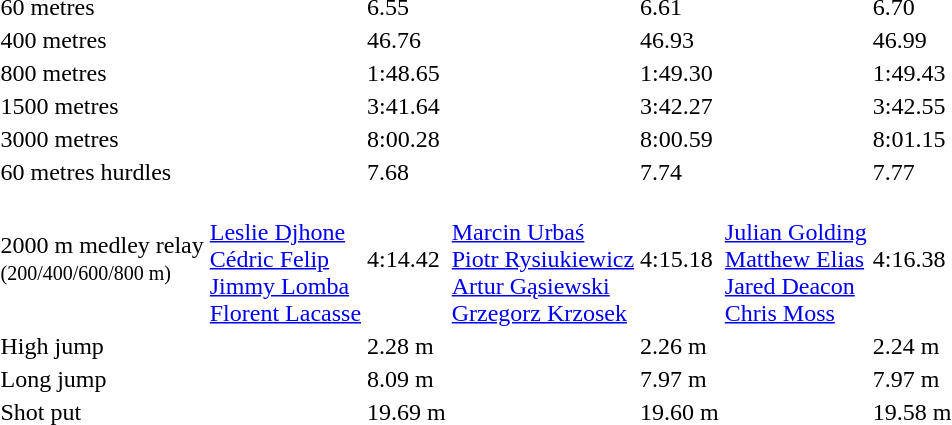<table>
<tr>
<td>60 metres</td>
<td></td>
<td>6.55</td>
<td></td>
<td>6.61</td>
<td></td>
<td>6.70</td>
</tr>
<tr>
<td>400 metres</td>
<td></td>
<td>46.76</td>
<td></td>
<td>46.93</td>
<td></td>
<td>46.99</td>
</tr>
<tr>
<td>800 metres</td>
<td></td>
<td>1:48.65</td>
<td></td>
<td>1:49.30</td>
<td></td>
<td>1:49.43</td>
</tr>
<tr>
<td>1500 metres</td>
<td></td>
<td>3:41.64</td>
<td></td>
<td>3:42.27</td>
<td></td>
<td>3:42.55</td>
</tr>
<tr>
<td>3000 metres</td>
<td></td>
<td>8:00.28</td>
<td></td>
<td>8:00.59</td>
<td></td>
<td>8:01.15</td>
</tr>
<tr>
<td>60 metres hurdles</td>
<td></td>
<td>7.68</td>
<td></td>
<td>7.74</td>
<td></td>
<td>7.77</td>
</tr>
<tr>
<td>2000 m medley relay<br><small>(200/400/600/800 m)</small></td>
<td><br><a href='#'>Leslie Djhone</a><br><a href='#'>Cédric Felip</a><br><a href='#'>Jimmy Lomba</a><br><a href='#'>Florent Lacasse</a></td>
<td>4:14.42</td>
<td><br><a href='#'>Marcin Urbaś</a><br><a href='#'>Piotr Rysiukiewicz</a><br><a href='#'>Artur Gąsiewski</a><br><a href='#'>Grzegorz Krzosek</a></td>
<td>4:15.18</td>
<td><br><a href='#'>Julian Golding</a><br><a href='#'>Matthew Elias</a><br><a href='#'>Jared Deacon</a><br><a href='#'>Chris Moss</a></td>
<td>4:16.38</td>
</tr>
<tr>
<td>High jump</td>
<td></td>
<td>2.28 m</td>
<td></td>
<td>2.26 m</td>
<td></td>
<td>2.24 m</td>
</tr>
<tr>
<td>Long jump</td>
<td></td>
<td>8.09 m</td>
<td></td>
<td>7.97 m</td>
<td></td>
<td>7.97 m</td>
</tr>
<tr>
<td>Shot put</td>
<td></td>
<td>19.69 m</td>
<td></td>
<td>19.60 m</td>
<td></td>
<td>19.58 m</td>
</tr>
</table>
